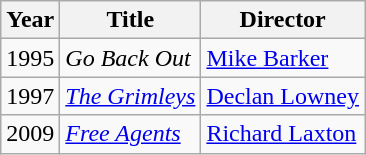<table class="wikitable">
<tr>
<th>Year</th>
<th>Title</th>
<th>Director</th>
</tr>
<tr>
<td>1995</td>
<td><em>Go Back Out</em></td>
<td><a href='#'>Mike Barker</a></td>
</tr>
<tr>
<td>1997</td>
<td><em><a href='#'>The Grimleys</a></em></td>
<td><a href='#'>Declan Lowney</a></td>
</tr>
<tr>
<td>2009</td>
<td><em><a href='#'>Free Agents</a></em></td>
<td><a href='#'>Richard Laxton</a></td>
</tr>
</table>
